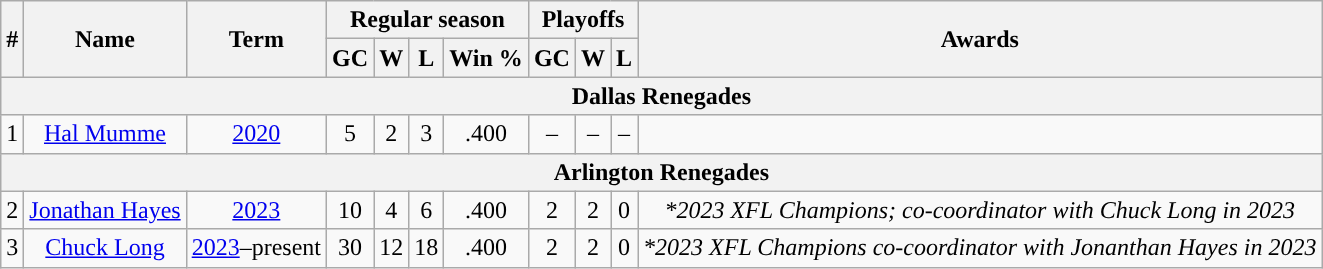<table class="wikitable" style="text-align:center">
<tr>
<th rowspan="2">#</th>
<th rowspan="2">Name</th>
<th rowspan="2">Term</th>
<th colspan="4">Regular season</th>
<th colspan="3">Playoffs</th>
<th rowspan="2">Awards</th>
</tr>
<tr>
<th>GC</th>
<th>W</th>
<th>L</th>
<th>Win %</th>
<th>GC</th>
<th>W</th>
<th>L</th>
</tr>
<tr>
<th colspan="11">Dallas Renegades</th>
</tr>
<tr>
<td>1</td>
<td><a href='#'>Hal Mumme</a></td>
<td><a href='#'>2020</a></td>
<td>5</td>
<td>2</td>
<td>3</td>
<td>.400</td>
<td>–</td>
<td>–</td>
<td>–</td>
<td></td>
</tr>
<tr>
<th colspan="11">Arlington Renegades</th>
</tr>
<tr>
<td>2</td>
<td><a href='#'>Jonathan Hayes</a></td>
<td><a href='#'>2023</a></td>
<td>10</td>
<td>4</td>
<td>6</td>
<td>.400</td>
<td>2</td>
<td>2</td>
<td>0</td>
<td><em>*2023 XFL Champions; co-coordinator with Chuck Long in 2023</em></td>
</tr>
<tr>
<td>3</td>
<td><a href='#'>Chuck Long</a></td>
<td><a href='#'>2023</a>–present</td>
<td>30</td>
<td>12</td>
<td>18</td>
<td>.400</td>
<td>2</td>
<td>2</td>
<td>0</td>
<td><em>*2023 XFL Champions co-coordinator with Jonanthan Hayes in 2023</em></td>
</tr>
</table>
